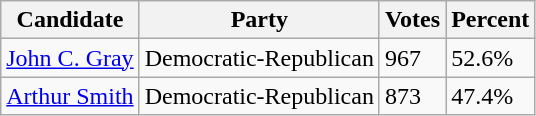<table class=wikitable>
<tr>
<th>Candidate</th>
<th>Party</th>
<th>Votes</th>
<th>Percent</th>
</tr>
<tr>
<td><a href='#'>John C. Gray</a></td>
<td>Democratic-Republican</td>
<td>967</td>
<td>52.6%</td>
</tr>
<tr>
<td><a href='#'>Arthur Smith</a></td>
<td>Democratic-Republican</td>
<td>873</td>
<td>47.4%</td>
</tr>
</table>
